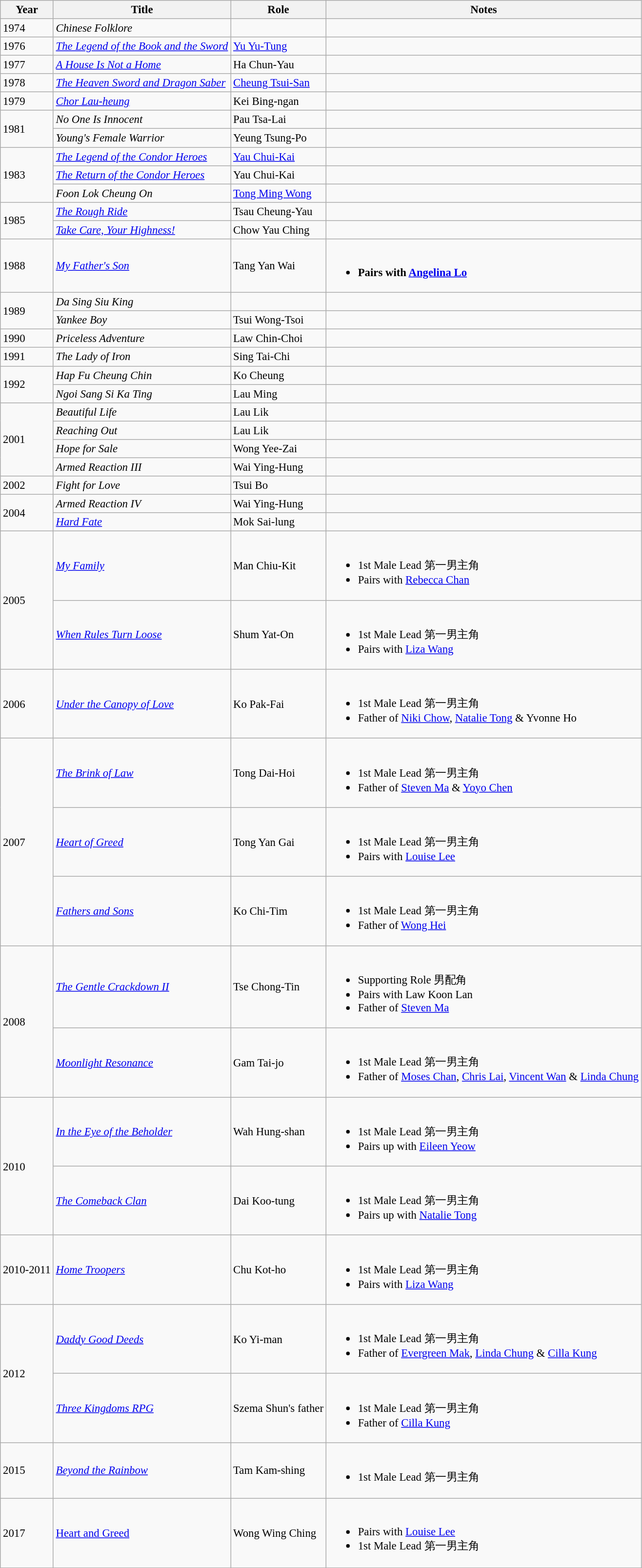<table class="wikitable" style="font-size: 95%;">
<tr>
<th>Year</th>
<th>Title</th>
<th>Role</th>
<th>Notes</th>
</tr>
<tr>
<td>1974</td>
<td><em>Chinese Folklore</em></td>
<td></td>
<td></td>
</tr>
<tr>
<td>1976</td>
<td><em><a href='#'>The Legend of the Book and the Sword</a></em></td>
<td><a href='#'>Yu Yu-Tung</a></td>
<td></td>
</tr>
<tr>
<td>1977</td>
<td><em><a href='#'>A House Is Not a Home</a></em></td>
<td>Ha Chun-Yau</td>
<td></td>
</tr>
<tr>
<td>1978</td>
<td><em><a href='#'>The Heaven Sword and Dragon Saber</a></em></td>
<td><a href='#'>Cheung Tsui-San</a></td>
<td></td>
</tr>
<tr>
<td>1979</td>
<td><em><a href='#'>Chor Lau-heung</a></em></td>
<td>Kei Bing-ngan</td>
<td></td>
</tr>
<tr>
<td rowspan="2">1981</td>
<td><em>No One Is Innocent</em></td>
<td>Pau Tsa-Lai</td>
<td></td>
</tr>
<tr>
<td><em>Young's Female Warrior</em></td>
<td>Yeung Tsung-Po</td>
<td></td>
</tr>
<tr>
<td rowspan="3">1983</td>
<td><em><a href='#'>The Legend of the Condor Heroes</a></em></td>
<td><a href='#'>Yau Chui-Kai</a></td>
<td></td>
</tr>
<tr>
<td><em><a href='#'>The Return of the Condor Heroes</a></em></td>
<td>Yau Chui-Kai</td>
<td></td>
</tr>
<tr>
<td><em>Foon Lok Cheung On</em></td>
<td><a href='#'>Tong Ming Wong</a></td>
<td></td>
</tr>
<tr>
<td rowspan="2">1985</td>
<td><em><a href='#'>The Rough Ride</a></em></td>
<td>Tsau Cheung-Yau</td>
<td></td>
</tr>
<tr>
<td><em><a href='#'>Take Care, Your Highness!</a></em></td>
<td>Chow Yau Ching</td>
<td></td>
</tr>
<tr>
<td>1988</td>
<td><em><a href='#'>My Father's Son</a></em></td>
<td>Tang Yan Wai</td>
<td><br><ul><li><strong>Pairs with <a href='#'>Angelina Lo</a></strong></li></ul></td>
</tr>
<tr>
<td rowspan="2">1989</td>
<td><em>Da Sing Siu King</em></td>
<td></td>
<td></td>
</tr>
<tr>
<td><em>Yankee Boy</em></td>
<td>Tsui Wong-Tsoi</td>
<td></td>
</tr>
<tr>
<td>1990</td>
<td><em>Priceless Adventure</em></td>
<td>Law Chin-Choi</td>
<td></td>
</tr>
<tr>
<td>1991</td>
<td><em>The Lady of Iron</em></td>
<td>Sing Tai-Chi</td>
<td></td>
</tr>
<tr>
<td rowspan="2">1992</td>
<td><em>Hap Fu Cheung Chin</em></td>
<td>Ko Cheung</td>
<td></td>
</tr>
<tr>
<td><em>Ngoi Sang Si Ka Ting</em></td>
<td>Lau Ming</td>
<td></td>
</tr>
<tr>
<td rowspan="4">2001</td>
<td><em>Beautiful Life</em></td>
<td>Lau Lik</td>
<td></td>
</tr>
<tr>
<td><em>Reaching Out</em></td>
<td>Lau Lik</td>
<td></td>
</tr>
<tr>
<td><em>Hope for Sale</em></td>
<td>Wong Yee-Zai</td>
<td></td>
</tr>
<tr>
<td><em>Armed Reaction III</em></td>
<td>Wai Ying-Hung</td>
<td></td>
</tr>
<tr>
<td>2002</td>
<td><em>Fight for Love</em></td>
<td>Tsui Bo</td>
<td></td>
</tr>
<tr>
<td rowspan="2">2004</td>
<td><em>Armed Reaction IV</em></td>
<td>Wai Ying-Hung</td>
<td></td>
</tr>
<tr>
<td><em><a href='#'>Hard Fate</a></em></td>
<td>Mok Sai-lung</td>
<td></td>
</tr>
<tr>
<td rowspan="2">2005</td>
<td><em><a href='#'>My Family</a></em></td>
<td>Man Chiu-Kit</td>
<td><br><ul><li>1st Male Lead 第一男主角</li><li>Pairs with <a href='#'>Rebecca Chan</a></li></ul></td>
</tr>
<tr>
<td><em><a href='#'>When Rules Turn Loose</a></em></td>
<td>Shum Yat-On</td>
<td><br><ul><li>1st Male Lead 第一男主角</li><li>Pairs with <a href='#'>Liza Wang</a></li></ul></td>
</tr>
<tr>
<td>2006</td>
<td><em><a href='#'>Under the Canopy of Love</a></em></td>
<td>Ko Pak-Fai</td>
<td><br><ul><li>1st Male Lead 第一男主角</li><li>Father of <a href='#'>Niki Chow</a>, <a href='#'>Natalie Tong</a> & Yvonne Ho</li></ul></td>
</tr>
<tr>
<td rowspan="3">2007</td>
<td><em><a href='#'>The Brink of Law</a></em></td>
<td>Tong Dai-Hoi</td>
<td><br><ul><li>1st Male Lead 第一男主角</li><li>Father of <a href='#'>Steven Ma</a> & <a href='#'>Yoyo Chen</a></li></ul></td>
</tr>
<tr>
<td><em><a href='#'>Heart of Greed</a></em></td>
<td>Tong Yan Gai</td>
<td><br><ul><li>1st Male Lead 第一男主角</li><li>Pairs with <a href='#'>Louise Lee</a></li></ul></td>
</tr>
<tr>
<td><em><a href='#'>Fathers and Sons</a></em></td>
<td>Ko Chi-Tim</td>
<td><br><ul><li>1st Male Lead 第一男主角</li><li>Father of <a href='#'>Wong Hei</a></li></ul></td>
</tr>
<tr>
<td rowspan="2">2008</td>
<td><em><a href='#'>The Gentle Crackdown II</a></em></td>
<td>Tse Chong-Tin</td>
<td><br><ul><li>Supporting Role 男配角</li><li>Pairs with Law Koon Lan</li><li>Father of <a href='#'>Steven Ma</a></li></ul></td>
</tr>
<tr>
<td><em><a href='#'>Moonlight Resonance</a></em></td>
<td>Gam Tai-jo</td>
<td><br><ul><li>1st Male Lead 第一男主角</li><li>Father of <a href='#'>Moses Chan</a>, <a href='#'>Chris Lai</a>, <a href='#'>Vincent Wan</a> & <a href='#'>Linda Chung</a></li></ul></td>
</tr>
<tr>
<td rowspan=2>2010</td>
<td><em><a href='#'>In the Eye of the Beholder</a></em></td>
<td>Wah Hung-shan</td>
<td><br><ul><li>1st Male Lead 第一男主角</li><li>Pairs up with <a href='#'>Eileen Yeow</a></li></ul></td>
</tr>
<tr>
<td><em><a href='#'>The Comeback Clan</a></em></td>
<td>Dai Koo-tung</td>
<td><br><ul><li>1st Male Lead 第一男主角</li><li>Pairs up with <a href='#'>Natalie Tong</a></li></ul></td>
</tr>
<tr>
<td>2010-2011</td>
<td><em><a href='#'>Home Troopers</a></em></td>
<td>Chu Kot-ho</td>
<td><br><ul><li>1st Male Lead 第一男主角</li><li>Pairs with <a href='#'>Liza Wang</a></li></ul></td>
</tr>
<tr>
<td rowspan=2>2012</td>
<td><em><a href='#'>Daddy Good Deeds</a></em></td>
<td>Ko Yi-man</td>
<td><br><ul><li>1st Male Lead 第一男主角</li><li>Father of <a href='#'>Evergreen Mak</a>, <a href='#'>Linda Chung</a> & <a href='#'>Cilla Kung</a></li></ul></td>
</tr>
<tr>
<td><em><a href='#'>Three Kingdoms RPG</a></em></td>
<td>Szema Shun's father</td>
<td><br><ul><li>1st Male Lead 第一男主角</li><li>Father of <a href='#'>Cilla Kung</a></li></ul></td>
</tr>
<tr>
<td>2015</td>
<td><em><a href='#'>Beyond the Rainbow</a></em></td>
<td>Tam Kam-shing</td>
<td><br><ul><li>1st Male Lead 第一男主角</li></ul></td>
</tr>
<tr>
<td>2017</td>
<td><a href='#'>Heart and Greed</a></td>
<td>Wong Wing Ching</td>
<td><br><ul><li>Pairs with <a href='#'>Louise Lee</a></li><li>1st Male Lead 第一男主角</li></ul></td>
</tr>
<tr>
</tr>
</table>
